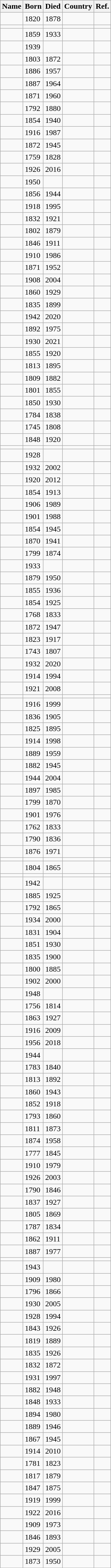<table class="wikitable sortable">
<tr>
<th>Name</th>
<th>Born</th>
<th>Died</th>
<th>Country</th>
<th>Ref.</th>
</tr>
<tr>
<td></td>
<td>1820</td>
<td>1878</td>
<td></td>
<td></td>
</tr>
<tr>
<td></td>
<td></td>
<td></td>
<td></td>
<td></td>
</tr>
<tr>
<td></td>
<td>1859</td>
<td>1933</td>
<td></td>
<td></td>
</tr>
<tr>
<td></td>
<td>1939</td>
<td></td>
<td></td>
<td></td>
</tr>
<tr>
<td></td>
<td>1803</td>
<td>1872</td>
<td></td>
<td></td>
</tr>
<tr>
<td></td>
<td>1886</td>
<td>1957</td>
<td></td>
<td></td>
</tr>
<tr>
<td></td>
<td>1887</td>
<td>1964</td>
<td></td>
<td></td>
</tr>
<tr>
<td></td>
<td>1871</td>
<td>1960</td>
<td></td>
<td></td>
</tr>
<tr>
<td></td>
<td>1792</td>
<td>1880</td>
<td></td>
<td></td>
</tr>
<tr>
<td></td>
<td>1854</td>
<td>1940</td>
<td></td>
<td></td>
</tr>
<tr>
<td></td>
<td>1916</td>
<td>1987</td>
<td></td>
<td></td>
</tr>
<tr>
<td></td>
<td>1872</td>
<td>1945</td>
<td></td>
<td></td>
</tr>
<tr>
<td></td>
<td>1759</td>
<td>1828</td>
<td></td>
<td></td>
</tr>
<tr>
<td></td>
<td>1926</td>
<td>2016</td>
<td></td>
<td></td>
</tr>
<tr>
<td></td>
<td>1950</td>
<td></td>
<td></td>
<td></td>
</tr>
<tr>
<td></td>
<td>1856</td>
<td>1944</td>
<td></td>
<td></td>
</tr>
<tr>
<td></td>
<td>1918</td>
<td>1995</td>
<td></td>
<td></td>
</tr>
<tr>
<td></td>
<td>1832</td>
<td>1921</td>
<td></td>
<td></td>
</tr>
<tr>
<td></td>
<td>1802</td>
<td>1879</td>
<td></td>
<td></td>
</tr>
<tr>
<td></td>
<td>1846</td>
<td>1911</td>
<td></td>
<td></td>
</tr>
<tr>
<td></td>
<td>1910</td>
<td>1986</td>
<td></td>
<td></td>
</tr>
<tr>
<td></td>
<td>1871</td>
<td>1952</td>
<td></td>
<td></td>
</tr>
<tr>
<td></td>
<td>1908</td>
<td>2004</td>
<td></td>
<td></td>
</tr>
<tr>
<td></td>
<td>1860</td>
<td>1929</td>
<td></td>
<td></td>
</tr>
<tr>
<td></td>
<td>1835</td>
<td>1899</td>
<td></td>
<td></td>
</tr>
<tr>
<td></td>
<td>1942</td>
<td>2020</td>
<td></td>
<td></td>
</tr>
<tr>
<td></td>
<td>1892</td>
<td>1975</td>
<td></td>
<td></td>
</tr>
<tr>
<td></td>
<td>1930</td>
<td>2021</td>
<td></td>
<td></td>
</tr>
<tr>
<td></td>
<td>1855</td>
<td>1920</td>
<td></td>
<td></td>
</tr>
<tr>
<td></td>
<td>1813</td>
<td>1895</td>
<td></td>
<td></td>
</tr>
<tr>
<td></td>
<td>1809</td>
<td>1882</td>
<td></td>
<td></td>
</tr>
<tr>
<td></td>
<td>1801</td>
<td>1855</td>
<td></td>
<td></td>
</tr>
<tr>
<td></td>
<td>1850</td>
<td>1930</td>
<td></td>
<td></td>
</tr>
<tr>
<td></td>
<td>1784</td>
<td>1838</td>
<td></td>
<td></td>
</tr>
<tr>
<td></td>
<td>1745</td>
<td>1808</td>
<td></td>
<td></td>
</tr>
<tr>
<td></td>
<td>1848</td>
<td>1920</td>
<td></td>
<td></td>
</tr>
<tr>
<td></td>
<td></td>
<td></td>
<td></td>
<td></td>
</tr>
<tr>
<td></td>
<td>1928</td>
<td></td>
<td></td>
<td></td>
</tr>
<tr>
</tr>
<tr>
<td></td>
<td>1932</td>
<td>2002</td>
<td></td>
<td></td>
</tr>
<tr>
<td></td>
<td>1920</td>
<td>2012</td>
<td></td>
<td></td>
</tr>
<tr>
<td></td>
<td>1854</td>
<td>1913</td>
<td></td>
<td></td>
</tr>
<tr>
<td></td>
<td>1906</td>
<td>1989</td>
<td></td>
<td></td>
</tr>
<tr>
<td></td>
<td>1901</td>
<td>1988</td>
<td></td>
<td></td>
</tr>
<tr>
<td></td>
<td>1854</td>
<td>1945</td>
<td></td>
<td></td>
</tr>
<tr>
<td></td>
<td>1870</td>
<td>1941</td>
<td></td>
<td></td>
</tr>
<tr>
<td></td>
<td>1799</td>
<td>1874</td>
<td></td>
<td></td>
</tr>
<tr>
<td></td>
<td>1933</td>
<td></td>
<td></td>
<td></td>
</tr>
<tr>
<td></td>
<td>1879</td>
<td>1950</td>
<td></td>
<td></td>
</tr>
<tr>
<td></td>
<td>1855</td>
<td>1936</td>
<td></td>
<td></td>
</tr>
<tr>
<td></td>
<td>1854</td>
<td>1925</td>
<td></td>
<td></td>
</tr>
<tr>
<td></td>
<td>1768</td>
<td>1833</td>
<td></td>
<td></td>
</tr>
<tr>
<td></td>
<td>1872</td>
<td>1947</td>
<td></td>
<td></td>
</tr>
<tr>
<td></td>
<td>1823</td>
<td>1917</td>
<td></td>
<td></td>
</tr>
<tr>
<td></td>
<td>1743</td>
<td>1807</td>
<td></td>
<td></td>
</tr>
<tr>
<td></td>
<td>1932</td>
<td>2020</td>
<td></td>
<td></td>
</tr>
<tr>
<td></td>
<td>1914</td>
<td>1994</td>
<td></td>
<td></td>
</tr>
<tr>
<td></td>
<td>1921</td>
<td>2008</td>
<td></td>
<td></td>
</tr>
<tr>
<td></td>
<td></td>
<td></td>
<td></td>
<td></td>
</tr>
<tr>
<td></td>
<td>1916</td>
<td>1999</td>
<td></td>
<td></td>
</tr>
<tr>
<td></td>
<td>1836</td>
<td>1905</td>
<td></td>
<td></td>
</tr>
<tr>
<td></td>
<td>1825</td>
<td>1895</td>
<td></td>
<td></td>
</tr>
<tr>
<td></td>
<td>1914</td>
<td>1998</td>
<td></td>
<td></td>
</tr>
<tr>
<td></td>
<td>1889</td>
<td>1959</td>
<td></td>
<td></td>
</tr>
<tr>
<td></td>
<td>1882</td>
<td>1945</td>
<td></td>
<td></td>
</tr>
<tr>
<td></td>
<td>1944</td>
<td>2004</td>
<td></td>
<td></td>
</tr>
<tr>
<td></td>
<td>1897</td>
<td>1985</td>
<td></td>
<td></td>
</tr>
<tr>
<td></td>
<td>1799</td>
<td>1870</td>
<td></td>
<td></td>
</tr>
<tr>
<td></td>
<td>1901</td>
<td>1976</td>
<td></td>
<td></td>
</tr>
<tr>
<td></td>
<td>1762</td>
<td>1833</td>
<td></td>
<td></td>
</tr>
<tr>
<td></td>
<td>1790</td>
<td>1836</td>
<td></td>
<td></td>
</tr>
<tr>
<td></td>
<td>1876</td>
<td>1971</td>
<td></td>
<td></td>
</tr>
<tr>
<td></td>
<td></td>
<td></td>
<td></td>
<td></td>
</tr>
<tr>
<td></td>
<td>1804</td>
<td>1865</td>
<td></td>
<td></td>
</tr>
<tr>
<td></td>
<td></td>
<td></td>
<td></td>
<td></td>
</tr>
<tr>
<td></td>
<td>1942</td>
<td></td>
<td></td>
<td></td>
</tr>
<tr>
<td></td>
<td>1885</td>
<td>1925</td>
<td></td>
<td></td>
</tr>
<tr>
<td></td>
<td>1792</td>
<td>1865</td>
<td></td>
<td></td>
</tr>
<tr>
<td></td>
<td>1934</td>
<td>2000</td>
<td></td>
<td></td>
</tr>
<tr>
<td></td>
<td>1831</td>
<td>1904</td>
<td></td>
<td></td>
</tr>
<tr>
<td></td>
<td>1851</td>
<td>1930</td>
<td></td>
<td></td>
</tr>
<tr>
<td></td>
<td>1835</td>
<td>1900</td>
<td></td>
<td></td>
</tr>
<tr>
<td></td>
<td>1800</td>
<td>1885</td>
<td></td>
<td></td>
</tr>
<tr>
<td></td>
<td>1902</td>
<td>2000</td>
<td></td>
<td></td>
</tr>
<tr>
<td></td>
<td>1948</td>
<td></td>
<td></td>
<td></td>
</tr>
<tr>
<td></td>
<td>1756</td>
<td>1814</td>
<td></td>
<td></td>
</tr>
<tr>
<td></td>
<td>1863</td>
<td>1927</td>
<td></td>
<td></td>
</tr>
<tr>
<td></td>
<td>1916</td>
<td>2009</td>
<td></td>
<td></td>
</tr>
<tr>
<td></td>
<td>1956</td>
<td>2018</td>
<td></td>
<td></td>
</tr>
<tr>
<td></td>
<td>1944</td>
<td></td>
<td></td>
<td></td>
</tr>
<tr>
<td></td>
<td>1783</td>
<td>1840</td>
<td></td>
<td></td>
</tr>
<tr>
<td></td>
<td>1813</td>
<td>1892</td>
<td></td>
<td></td>
</tr>
<tr>
<td></td>
<td>1860</td>
<td>1943</td>
<td></td>
<td></td>
</tr>
<tr>
<td></td>
<td>1852</td>
<td>1918</td>
<td></td>
<td></td>
</tr>
<tr>
<td></td>
<td>1793</td>
<td>1860</td>
<td></td>
<td></td>
</tr>
<tr>
<td></td>
<td>1811</td>
<td>1873</td>
<td></td>
<td></td>
</tr>
<tr>
<td></td>
<td>1874</td>
<td>1958</td>
<td></td>
<td></td>
</tr>
<tr>
<td></td>
<td>1777</td>
<td>1845</td>
<td></td>
<td></td>
</tr>
<tr>
<td></td>
<td>1910</td>
<td>1979</td>
<td></td>
<td></td>
</tr>
<tr>
<td></td>
<td>1926</td>
<td>2003</td>
<td></td>
<td></td>
</tr>
<tr>
<td></td>
<td>1790</td>
<td>1846</td>
<td></td>
<td></td>
</tr>
<tr>
<td></td>
<td>1837</td>
<td>1927</td>
<td></td>
<td></td>
</tr>
<tr>
<td></td>
<td>1805</td>
<td>1869</td>
<td></td>
<td></td>
</tr>
<tr>
<td></td>
<td>1787</td>
<td>1834</td>
<td></td>
<td></td>
</tr>
<tr>
<td></td>
<td>1862</td>
<td>1911</td>
<td></td>
<td></td>
</tr>
<tr>
<td></td>
<td>1887</td>
<td>1977</td>
<td></td>
<td></td>
</tr>
<tr>
<td></td>
<td></td>
<td></td>
<td></td>
<td></td>
</tr>
<tr>
<td></td>
<td>1943</td>
<td></td>
<td></td>
<td></td>
</tr>
<tr>
<td></td>
<td>1909</td>
<td>1980</td>
<td></td>
<td></td>
</tr>
<tr>
<td></td>
<td>1796</td>
<td>1866</td>
<td></td>
<td></td>
</tr>
<tr>
<td></td>
<td>1930</td>
<td>2005</td>
<td></td>
<td></td>
</tr>
<tr>
<td></td>
<td>1928</td>
<td>1994</td>
<td></td>
<td></td>
</tr>
<tr>
<td></td>
<td>1843</td>
<td>1926</td>
<td></td>
<td></td>
</tr>
<tr>
<td></td>
<td>1819</td>
<td>1889</td>
<td></td>
<td></td>
</tr>
<tr>
<td></td>
<td>1835</td>
<td>1926</td>
<td></td>
<td></td>
</tr>
<tr>
<td></td>
<td>1832</td>
<td>1872</td>
<td></td>
<td></td>
</tr>
<tr>
<td></td>
<td>1931</td>
<td>1997</td>
<td></td>
<td></td>
</tr>
<tr>
<td></td>
<td>1882</td>
<td>1948</td>
<td></td>
<td></td>
</tr>
<tr>
<td></td>
<td>1848</td>
<td>1933</td>
<td></td>
<td></td>
</tr>
<tr>
<td></td>
<td>1894</td>
<td>1980</td>
<td></td>
<td></td>
</tr>
<tr>
<td></td>
<td>1889</td>
<td>1946</td>
<td></td>
<td></td>
</tr>
<tr>
<td></td>
<td>1867</td>
<td>1945</td>
<td></td>
<td></td>
</tr>
<tr>
<td></td>
<td>1914</td>
<td>2010</td>
<td></td>
<td></td>
</tr>
<tr>
<td></td>
<td>1781</td>
<td>1823</td>
<td></td>
<td></td>
</tr>
<tr>
<td></td>
<td>1817</td>
<td>1879</td>
<td></td>
<td></td>
</tr>
<tr>
<td></td>
<td>1847</td>
<td>1875</td>
<td></td>
<td></td>
</tr>
<tr>
<td></td>
<td>1919</td>
<td>1999</td>
<td></td>
<td></td>
</tr>
<tr>
<td></td>
<td>1922</td>
<td>2016</td>
<td></td>
<td></td>
</tr>
<tr>
<td></td>
<td>1909</td>
<td>1973</td>
<td></td>
<td></td>
</tr>
<tr>
<td></td>
<td>1846</td>
<td>1893</td>
<td></td>
<td></td>
</tr>
<tr>
<td></td>
<td>1929</td>
<td>2005</td>
<td></td>
<td></td>
</tr>
<tr>
<td></td>
<td>1873</td>
<td>1950</td>
<td></td>
<td></td>
</tr>
<tr>
</tr>
</table>
